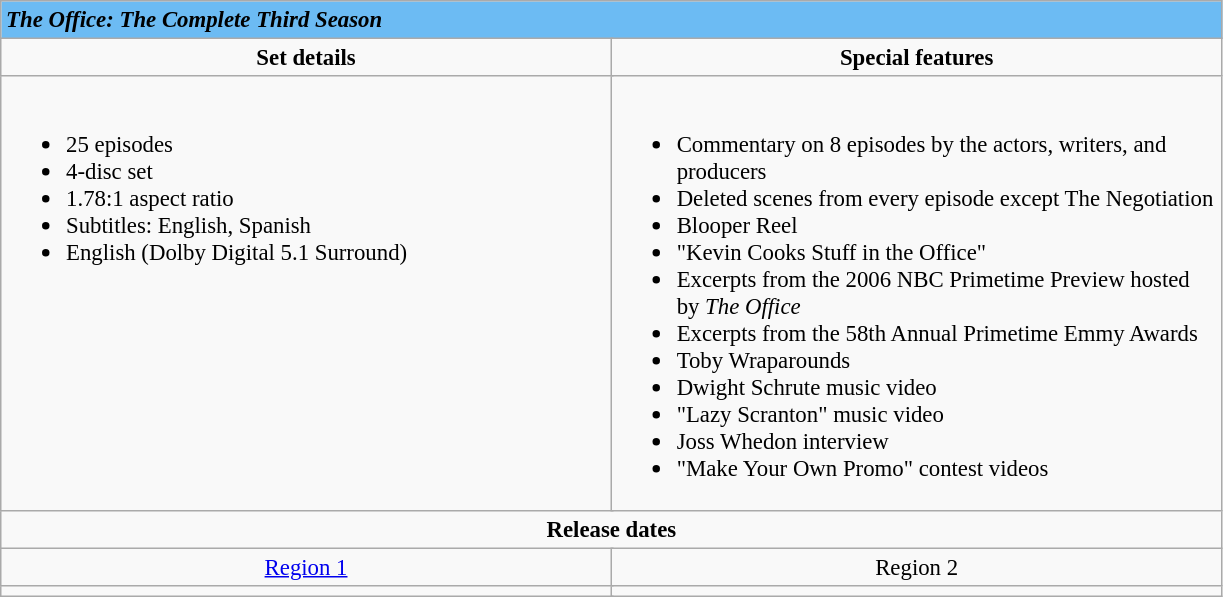<table class="wikitable" style="font-size: 95%;">
<tr style="background:#6cbbf3">
<td colspan="8"><strong><em>The Office: The Complete Third Season</em></strong></td>
</tr>
<tr valign="top">
<td align="center" width="400" colspan="4"><strong>Set details</strong></td>
<td width="400" align="center" colspan="4"><strong>Special features</strong></td>
</tr>
<tr valign="top">
<td colspan="4" align="left" width="400"><br><ul><li>25 episodes</li><li>4-disc set</li><li>1.78:1 aspect ratio</li><li>Subtitles: English, Spanish</li><li>English (Dolby Digital 5.1 Surround)</li></ul></td>
<td colspan="4" align="left" width="400"><br><ul><li>Commentary on 8 episodes by the actors, writers, and producers</li><li>Deleted scenes from every episode except The Negotiation</li><li>Blooper Reel</li><li>"Kevin Cooks Stuff in the Office"</li><li>Excerpts from the 2006 NBC Primetime Preview hosted by <em>The Office</em></li><li>Excerpts from the 58th Annual Primetime Emmy Awards</li><li>Toby Wraparounds</li><li>Dwight Schrute music video</li><li>"Lazy Scranton" music video</li><li>Joss Whedon interview</li><li>"Make Your Own Promo" contest videos</li></ul></td>
</tr>
<tr>
<td colspan="8" align="center"><strong>Release dates</strong></td>
</tr>
<tr>
<td align="center" rowspan="1" colspan="4" align="center"><a href='#'>Region 1</a></td>
<td align="center" rowspan="1" colspan="4" align="center">Region 2</td>
</tr>
<tr>
<td align="center" colspan="4" align="center"></td>
<td align="center" colspan="4" align="center"></td>
</tr>
</table>
